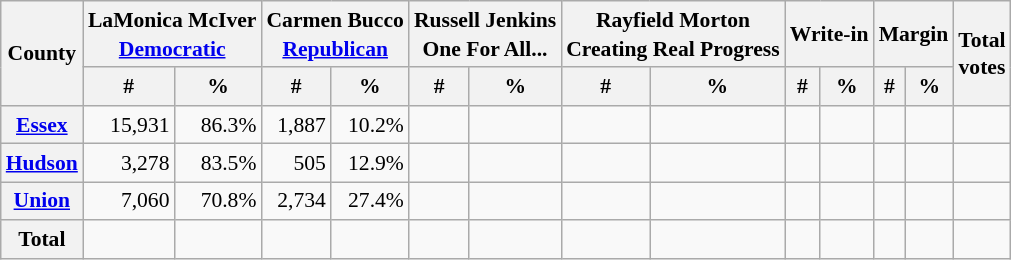<table class="wikitable sortable" style="text-align:right;font-size:90%;line-height:1.3">
<tr>
<th rowspan="2">County</th>
<th colspan="2">LaMonica McIver<br><a href='#'>Democratic</a></th>
<th colspan="2">Carmen Bucco<br><a href='#'>Republican</a></th>
<th colspan="2">Russell Jenkins<br>One For All...</th>
<th colspan="2">Rayfield Morton<br>Creating Real Progress</th>
<th colspan="2">Write-in</th>
<th colspan="2">Margin</th>
<th rowspan="2">Total<br>votes</th>
</tr>
<tr>
<th data-sort-type="number" style="text-align:center;">#</th>
<th data-sort-type="number" style="text-align:center;">%</th>
<th data-sort-type="number" style="text-align:center;">#</th>
<th data-sort-type="number" style="text-align:center;">%</th>
<th data-sort-type="number" style="text-align:center;">#</th>
<th data-sort-type="number" style="text-align:center;">%</th>
<th data-sort-type="number" style="text-align:center;">#</th>
<th data-sort-type="number" style="text-align:center;">%</th>
<th data-sort-type="number" style="text-align:center;">#</th>
<th data-sort-type="number" style="text-align:center;">%</th>
<th data-sort-type="number" style="text-align:center;">#</th>
<th data-sort-type="number" style="text-align:center;">%</th>
</tr>
<tr>
<th><a href='#'>Essex</a></th>
<td>15,931</td>
<td>86.3%</td>
<td>1,887</td>
<td>10.2%</td>
<td></td>
<td></td>
<td></td>
<td></td>
<td></td>
<td></td>
<td></td>
<td></td>
<td></td>
</tr>
<tr>
<th><a href='#'>Hudson</a></th>
<td>3,278</td>
<td>83.5%</td>
<td>505</td>
<td>12.9%</td>
<td></td>
<td></td>
<td></td>
<td></td>
<td></td>
<td></td>
<td></td>
<td></td>
<td></td>
</tr>
<tr>
<th><a href='#'>Union</a></th>
<td>7,060</td>
<td>70.8%</td>
<td>2,734</td>
<td>27.4%</td>
<td></td>
<td></td>
<td></td>
<td></td>
<td></td>
<td></td>
<td></td>
<td></td>
<td></td>
</tr>
<tr class="sortbottom">
<th>Total</th>
<td></td>
<td></td>
<td></td>
<td></td>
<td></td>
<td></td>
<td></td>
<td></td>
<td></td>
<td></td>
<td></td>
<td></td>
<td></td>
</tr>
</table>
